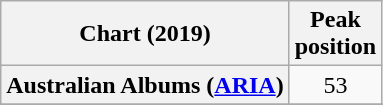<table class="wikitable plainrowheaders" style="text-align:center">
<tr>
<th scope="col">Chart (2019)</th>
<th scope="col">Peak<br>position</th>
</tr>
<tr>
<th scope="row">Australian Albums (<a href='#'>ARIA</a>)</th>
<td>53</td>
</tr>
<tr>
</tr>
<tr>
</tr>
<tr>
</tr>
</table>
